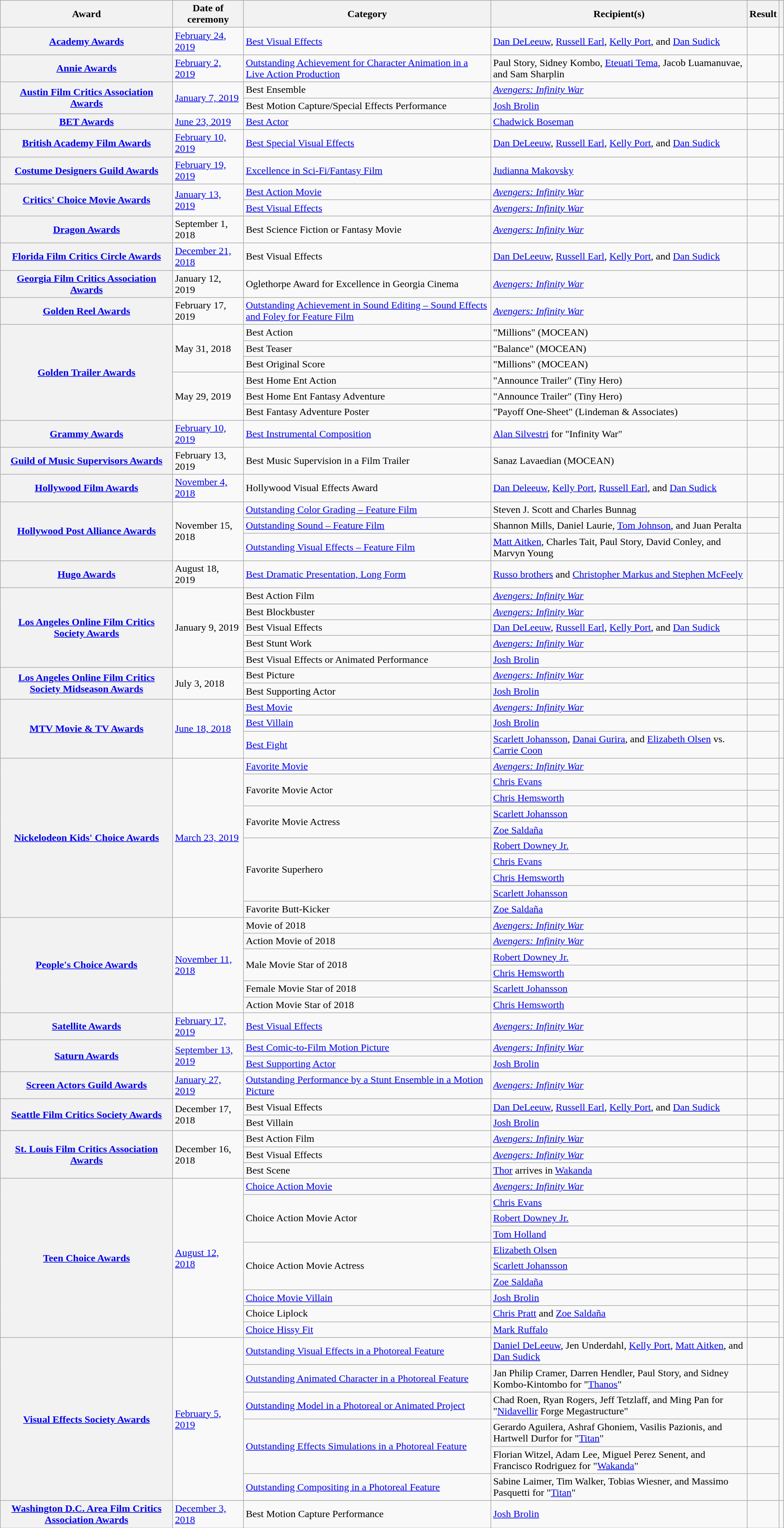<table class="wikitable sortable plainrowheaders" style="width: 99%">
<tr>
<th scope="col" style="width: 22%;">Award</th>
<th scope="col">Date of ceremony</th>
<th scope="col">Category</th>
<th scope="col">Recipient(s)</th>
<th scope="col">Result</th>
<th scope="col" class="unsortable"></th>
</tr>
<tr>
<th scope="row"><a href='#'>Academy Awards</a></th>
<td><a href='#'>February 24, 2019</a></td>
<td><a href='#'>Best Visual Effects</a></td>
<td data-sort-value="DeLeeuw, Dan; Earl, Russell; Port, Kelly; and Sudick, Dan"><a href='#'>Dan DeLeeuw</a>, <a href='#'>Russell Earl</a>, <a href='#'>Kelly Port</a>, and <a href='#'>Dan Sudick</a></td>
<td></td>
<td style="text-align: center;"></td>
</tr>
<tr>
<th scope="row"><a href='#'>Annie Awards</a></th>
<td><a href='#'>February 2, 2019</a></td>
<td><a href='#'>Outstanding Achievement for Character Animation in a Live Action Production</a></td>
<td data-sort-value="Story, Paul; Kombo, Sidney; Tema, Eteuati; Luamanuvae, Jacob; and Sharplin, Sam">Paul Story, Sidney Kombo, <a href='#'>Eteuati Tema</a>, Jacob Luamanuvae, and Sam Sharplin</td>
<td></td>
<td style="text-align: center;"></td>
</tr>
<tr>
<th scope="rowgroup" rowspan="2"><a href='#'>Austin Film Critics Association Awards</a></th>
<td rowspan="2"><a href='#'>January 7, 2019</a></td>
<td>Best Ensemble</td>
<td><em><a href='#'>Avengers: Infinity War</a></em></td>
<td></td>
<td style="text-align: center;" rowspan="2"><br></td>
</tr>
<tr>
<td>Best Motion Capture/Special Effects Performance</td>
<td data-sort-value="Brolin, Josh"><a href='#'>Josh Brolin</a></td>
<td></td>
</tr>
<tr>
<th scope="row"><a href='#'>BET Awards</a></th>
<td><a href='#'>June 23, 2019</a></td>
<td><a href='#'>Best Actor</a></td>
<td data-sort-value="Boseman, Chadwick"><a href='#'>Chadwick Boseman</a></td>
<td></td>
<td style="text-align: center;"></td>
</tr>
<tr>
<th scope="row"><a href='#'>British Academy Film Awards</a></th>
<td><a href='#'>February 10, 2019</a></td>
<td><a href='#'>Best Special Visual Effects</a></td>
<td data-sort-value="DeLeeuw, Dan; Earl, Russell; Port, Kelly; and Sudick, Dan"><a href='#'>Dan DeLeeuw</a>, <a href='#'>Russell Earl</a>, <a href='#'>Kelly Port</a>, and <a href='#'>Dan Sudick</a></td>
<td></td>
<td style="text-align: center;"></td>
</tr>
<tr>
<th scope="row"><a href='#'>Costume Designers Guild Awards</a></th>
<td><a href='#'>February 19, 2019</a></td>
<td><a href='#'>Excellence in Sci-Fi/Fantasy Film</a></td>
<td data-sort-value="Makovsky, Judianna"><a href='#'>Judianna Makovsky</a></td>
<td></td>
<td style="text-align: center;"></td>
</tr>
<tr>
<th scope="rowgroup" rowspan="2"><a href='#'>Critics' Choice Movie Awards</a></th>
<td rowspan="2"><a href='#'>January 13, 2019</a></td>
<td><a href='#'>Best Action Movie</a></td>
<td><em><a href='#'>Avengers: Infinity War</a></em></td>
<td></td>
<td style="text-align: center;" rowspan="2"></td>
</tr>
<tr>
<td><a href='#'>Best Visual Effects</a></td>
<td><em><a href='#'>Avengers: Infinity War</a></em></td>
<td></td>
</tr>
<tr>
<th scope="row"><a href='#'>Dragon Awards</a></th>
<td>September 1, 2018</td>
<td>Best Science Fiction or Fantasy Movie</td>
<td><em><a href='#'>Avengers: Infinity War</a></em></td>
<td></td>
<td style="text-align: center;"></td>
</tr>
<tr>
<th scope="row"><a href='#'>Florida Film Critics Circle Awards</a></th>
<td><a href='#'>December 21, 2018</a></td>
<td>Best Visual Effects</td>
<td data-sort-value="DeLeeuw, Dan; Earl, Russell; Port, Kelly; and Sudick, Dan"><a href='#'>Dan DeLeeuw</a>, <a href='#'>Russell Earl</a>, <a href='#'>Kelly Port</a>, and <a href='#'>Dan Sudick</a></td>
<td></td>
<td style="text-align: center;"></td>
</tr>
<tr>
<th scope="row"><a href='#'>Georgia Film Critics Association Awards</a></th>
<td>January 12, 2019</td>
<td>Oglethorpe Award for Excellence in Georgia Cinema</td>
<td><em><a href='#'>Avengers: Infinity War</a></em></td>
<td></td>
<td style="text-align: center;"></td>
</tr>
<tr>
<th scope="row"><a href='#'>Golden Reel Awards</a></th>
<td>February 17, 2019</td>
<td><a href='#'>Outstanding Achievement in Sound Editing – Sound Effects and Foley for Feature Film</a></td>
<td><em><a href='#'>Avengers: Infinity War</a></em></td>
<td></td>
<td style="text-align: center;"></td>
</tr>
<tr>
<th scope="rowgroup" rowspan="6"><a href='#'>Golden Trailer Awards</a></th>
<td rowspan="3">May 31, 2018</td>
<td>Best Action</td>
<td data-sort-value="Millions">"Millions" (MOCEAN)</td>
<td></td>
<td rowspan="3" style="text-align: center;"><br></td>
</tr>
<tr>
<td>Best Teaser</td>
<td data-sort-value="Balance">"Balance" (MOCEAN)</td>
<td></td>
</tr>
<tr>
<td>Best Original Score</td>
<td data-sort-value="Millions">"Millions" (MOCEAN)</td>
<td></td>
</tr>
<tr>
<td rowspan="3">May 29, 2019</td>
<td>Best Home Ent Action</td>
<td data-sort-value="Announce Trailer">"Announce Trailer" (Tiny Hero)</td>
<td></td>
<td rowspan="3" style="text-align: center;"><br></td>
</tr>
<tr>
<td>Best Home Ent Fantasy Adventure</td>
<td data-sort-value="Announce Trailer">"Announce Trailer" (Tiny Hero)</td>
<td></td>
</tr>
<tr>
<td>Best Fantasy Adventure Poster</td>
<td data-sort-value="Payoff One-Sheet">"Payoff One-Sheet" (Lindeman & Associates)</td>
<td></td>
</tr>
<tr>
<th scope="row"><a href='#'>Grammy Awards</a></th>
<td><a href='#'>February 10, 2019</a></td>
<td><a href='#'>Best Instrumental Composition</a></td>
<td data-sort-value="Silvestri, Alan"><a href='#'>Alan Silvestri</a> for "Infinity War"</td>
<td></td>
<td style="text-align: center;"></td>
</tr>
<tr>
<th scope="row"><a href='#'>Guild of Music Supervisors Awards</a></th>
<td>February 13, 2019</td>
<td>Best Music Supervision in a Film Trailer</td>
<td data-sort-value="Lavaedian, Sanaz">Sanaz Lavaedian (MOCEAN)</td>
<td></td>
<td style="text-align: center;"></td>
</tr>
<tr>
<th scope="row"><a href='#'>Hollywood Film Awards</a></th>
<td><a href='#'>November 4, 2018</a></td>
<td>Hollywood Visual Effects Award</td>
<td data-sort-value="DeLeeuw, Dan; Port, Kelly; Earl, Russell; and Sudick, Dan"><a href='#'>Dan Deleeuw</a>, <a href='#'>Kelly Port</a>, <a href='#'>Russell Earl</a>, and <a href='#'>Dan Sudick</a></td>
<td></td>
<td style="text-align: center;"></td>
</tr>
<tr>
<th scope="rowgroup" rowspan="3"><a href='#'>Hollywood Post Alliance Awards</a></th>
<td rowspan="3">November 15, 2018</td>
<td><a href='#'>Outstanding Color Grading – Feature Film</a></td>
<td data-sort-value="Scott, Steven J. and Bunnag, Charles">Steven J. Scott and Charles Bunnag</td>
<td></td>
<td style="text-align: center;" rowspan="3"></td>
</tr>
<tr>
<td><a href='#'>Outstanding Sound – Feature Film</a></td>
<td data-sort-value="Mills, Shannon; Laurie, Daniel; Johnson, Tom; and Peralta, Juan">Shannon Mills, Daniel Laurie, <a href='#'>Tom Johnson</a>, and Juan Peralta</td>
<td></td>
</tr>
<tr>
<td><a href='#'>Outstanding Visual Effects – Feature Film</a></td>
<td data-sort-value="Aitken, Matt; Tait, Charles; Story, Paul; Conley, David; and Young, Marvyn"><a href='#'>Matt Aitken</a>, Charles Tait, Paul Story, David Conley, and Marvyn Young</td>
<td></td>
</tr>
<tr>
<th scope="row"><a href='#'>Hugo Awards</a></th>
<td>August 18, 2019</td>
<td><a href='#'>Best Dramatic Presentation, Long Form</a></td>
<td data-sort-value="Russo brothers and Markus, Christopher and McFeely, Stephen"><a href='#'>Russo brothers</a> and <a href='#'>Christopher Markus and Stephen McFeely</a></td>
<td></td>
<td style="text-align: center;"></td>
</tr>
<tr>
<th scope="rowgroup" rowspan="5"><a href='#'>Los Angeles Online Film Critics Society Awards</a></th>
<td rowspan="5">January 9, 2019</td>
<td>Best Action Film</td>
<td><em><a href='#'>Avengers: Infinity War</a></em></td>
<td></td>
<td style="text-align: center;" rowspan="5"><br></td>
</tr>
<tr>
<td>Best Blockbuster</td>
<td><em><a href='#'>Avengers: Infinity War</a></em></td>
<td></td>
</tr>
<tr>
<td>Best Visual Effects</td>
<td data-sort-value="DeLeeuw, Dan; Earl, Russell; Port, Kelly; and Sudick, Dan"><a href='#'>Dan DeLeeuw</a>, <a href='#'>Russell Earl</a>, <a href='#'>Kelly Port</a>, and <a href='#'>Dan Sudick</a></td>
<td></td>
</tr>
<tr>
<td>Best Stunt Work</td>
<td><em><a href='#'>Avengers: Infinity War</a></em></td>
<td></td>
</tr>
<tr>
<td>Best Visual Effects or Animated Performance</td>
<td data-sort-value="Brolin, Josh"><a href='#'>Josh Brolin</a></td>
<td></td>
</tr>
<tr>
<th scope="rowgroup" rowspan="2"><a href='#'>Los Angeles Online Film Critics Society Midseason Awards</a></th>
<td rowspan="2">July 3, 2018</td>
<td>Best Picture</td>
<td><em><a href='#'>Avengers: Infinity War</a></em></td>
<td></td>
<td style="text-align: center;" rowspan="2"></td>
</tr>
<tr>
<td>Best Supporting Actor</td>
<td data-sort-value="Brolin, Josh"><a href='#'>Josh Brolin</a></td>
<td></td>
</tr>
<tr>
<th scope="rowgroup" rowspan="3"><a href='#'>MTV Movie & TV Awards</a></th>
<td rowspan="3"><a href='#'>June 18, 2018</a></td>
<td><a href='#'>Best Movie</a></td>
<td><em><a href='#'>Avengers: Infinity War</a></em></td>
<td></td>
<td style="text-align: center;" rowspan="3"></td>
</tr>
<tr>
<td><a href='#'>Best Villain</a></td>
<td data-sort-value="Brolin, Josh"><a href='#'>Josh Brolin</a></td>
<td></td>
</tr>
<tr>
<td><a href='#'>Best Fight</a></td>
<td data-sort-value="Johansson, Scarlett; Gurira, Danai; and Olsen, Elizabeth vs Coon, Carrie"><a href='#'>Scarlett Johansson</a>, <a href='#'>Danai Gurira</a>, and <a href='#'>Elizabeth Olsen</a> vs. <a href='#'>Carrie Coon</a></td>
<td></td>
</tr>
<tr>
<th scope="rowgroup" rowspan="10"><a href='#'>Nickelodeon Kids' Choice Awards</a></th>
<td rowspan="10"><a href='#'>March 23, 2019</a></td>
<td><a href='#'>Favorite Movie</a></td>
<td><em><a href='#'>Avengers: Infinity War</a></em></td>
<td></td>
<td style="text-align: center;" rowspan="10"></td>
</tr>
<tr>
<td rowspan="2">Favorite Movie Actor</td>
<td data-sort-value="Evans, Chris"><a href='#'>Chris Evans</a></td>
<td></td>
</tr>
<tr>
<td data-sort-value="Hemsworth, Chris"><a href='#'>Chris Hemsworth</a></td>
<td></td>
</tr>
<tr>
<td rowspan="2">Favorite Movie Actress</td>
<td data-sort-value="Johansson, Scarlett"><a href='#'>Scarlett Johansson</a></td>
<td></td>
</tr>
<tr>
<td data-sort-value="Saldaña, Zoe"><a href='#'>Zoe Saldaña</a></td>
<td></td>
</tr>
<tr>
<td rowspan="4">Favorite Superhero</td>
<td data-sort-value="Downey, Robert Jr."><a href='#'>Robert Downey Jr.</a></td>
<td></td>
</tr>
<tr>
<td data-sort-value="Evans, Chris"><a href='#'>Chris Evans</a></td>
<td></td>
</tr>
<tr>
<td data-sort-value="Hemsworth, Chris"><a href='#'>Chris Hemsworth</a></td>
<td></td>
</tr>
<tr>
<td data-sort-value="Johansson, Scarlett"><a href='#'>Scarlett Johansson</a></td>
<td></td>
</tr>
<tr>
<td>Favorite Butt-Kicker</td>
<td data-sort-value="Saldaña, Zoe"><a href='#'>Zoe Saldaña</a></td>
<td></td>
</tr>
<tr>
<th scope="rowgroup" rowspan="6"><a href='#'>People's Choice Awards</a></th>
<td rowspan="6"><a href='#'>November 11, 2018</a></td>
<td>Movie of 2018</td>
<td><em><a href='#'>Avengers: Infinity War</a></em></td>
<td></td>
<td style="text-align: center;" rowspan="6"></td>
</tr>
<tr>
<td>Action Movie of 2018</td>
<td><em><a href='#'>Avengers: Infinity War</a></em></td>
<td></td>
</tr>
<tr>
<td rowspan="2">Male Movie Star of 2018</td>
<td data-sort-value="Downey, Robert Jr."><a href='#'>Robert Downey Jr.</a></td>
<td></td>
</tr>
<tr>
<td data-sort-value="Hemsworth, Chris"><a href='#'>Chris Hemsworth</a></td>
<td></td>
</tr>
<tr>
<td>Female Movie Star of 2018</td>
<td data-sort-value="Johansson, Scarlett"><a href='#'>Scarlett Johansson</a></td>
<td></td>
</tr>
<tr>
<td>Action Movie Star of 2018</td>
<td data-sort-value="Hemsworth, Chris"><a href='#'>Chris Hemsworth</a></td>
<td></td>
</tr>
<tr>
<th scope="row"><a href='#'>Satellite Awards</a></th>
<td><a href='#'>February 17, 2019</a></td>
<td><a href='#'>Best Visual Effects</a></td>
<td><em><a href='#'>Avengers: Infinity War</a></em></td>
<td></td>
<td style="text-align: center;"><br></td>
</tr>
<tr>
<th scope="rowgroup" rowspan="2"><a href='#'>Saturn Awards</a></th>
<td rowspan="2"><a href='#'>September 13, 2019</a></td>
<td><a href='#'>Best Comic-to-Film Motion Picture</a></td>
<td><em><a href='#'>Avengers: Infinity War</a></em></td>
<td></td>
<td style="text-align: center;" rowspan="2"></td>
</tr>
<tr>
<td><a href='#'>Best Supporting Actor</a></td>
<td data-sort-value="Brolin, Josh"><a href='#'>Josh Brolin</a></td>
<td></td>
</tr>
<tr>
<th scope="row"><a href='#'>Screen Actors Guild Awards</a></th>
<td><a href='#'>January 27, 2019</a></td>
<td><a href='#'>Outstanding Performance by a Stunt Ensemble in a Motion Picture</a></td>
<td><em><a href='#'>Avengers: Infinity War</a></em></td>
<td></td>
<td style="text-align: center;"></td>
</tr>
<tr>
<th scope="rowgroup" rowspan="2"><a href='#'>Seattle Film Critics Society Awards</a></th>
<td rowspan="2">December 17, 2018</td>
<td>Best Visual Effects</td>
<td data-sort-value="DeLeeuw, Dan; Earl, Russell; Port, Kelly; and Sudick, Dan"><a href='#'>Dan DeLeeuw</a>, <a href='#'>Russell Earl</a>, <a href='#'>Kelly Port</a>, and <a href='#'>Dan Sudick</a></td>
<td></td>
<td style="text-align: center;" rowspan="2"><br></td>
</tr>
<tr>
<td>Best Villain</td>
<td data-sort-value="Brolin, Josh"><a href='#'>Josh Brolin</a></td>
<td></td>
</tr>
<tr>
<th scope="rowgroup" rowspan="3"><a href='#'>St. Louis Film Critics Association Awards</a></th>
<td rowspan="3">December 16, 2018</td>
<td>Best Action Film</td>
<td><em><a href='#'>Avengers: Infinity War</a></em></td>
<td></td>
<td style="text-align: center;" rowspan="3"><br></td>
</tr>
<tr>
<td>Best Visual Effects</td>
<td><em><a href='#'>Avengers: Infinity War</a></em></td>
<td></td>
</tr>
<tr>
<td>Best Scene</td>
<td><a href='#'>Thor</a> arrives in <a href='#'>Wakanda</a></td>
<td></td>
</tr>
<tr>
<th scope="rowgroup" rowspan="10"><a href='#'>Teen Choice Awards</a></th>
<td rowspan="10"><a href='#'>August 12, 2018</a></td>
<td><a href='#'>Choice Action Movie</a></td>
<td><em><a href='#'>Avengers: Infinity War</a></em></td>
<td></td>
<td style="text-align: center;" rowspan="10"></td>
</tr>
<tr>
<td rowspan="3">Choice Action Movie Actor</td>
<td data-sort-value="Evans, Chris"><a href='#'>Chris Evans</a></td>
<td></td>
</tr>
<tr>
<td data-sort-value="Downey, Robert Jr."><a href='#'>Robert Downey Jr.</a></td>
<td></td>
</tr>
<tr>
<td data-sort-value="Holland, Tom"><a href='#'>Tom Holland</a></td>
<td></td>
</tr>
<tr>
<td rowspan="3">Choice Action Movie Actress</td>
<td data-sort-value="Olsen, Elizabeth"><a href='#'>Elizabeth Olsen</a></td>
<td></td>
</tr>
<tr>
<td data-sort-value="Johansson, Scarlett"><a href='#'>Scarlett Johansson</a></td>
<td></td>
</tr>
<tr>
<td data-sort-value="Saldaña, Zoe"><a href='#'>Zoe Saldaña</a></td>
<td></td>
</tr>
<tr>
<td><a href='#'>Choice Movie Villain</a></td>
<td data-sort-value="Brolin, Josh"><a href='#'>Josh Brolin</a></td>
<td></td>
</tr>
<tr>
<td>Choice Liplock</td>
<td data-sort-value="Pratt, Chris and Saldaña, Zoe"><a href='#'>Chris Pratt</a> and <a href='#'>Zoe Saldaña</a></td>
<td></td>
</tr>
<tr>
<td><a href='#'>Choice Hissy Fit</a></td>
<td data-sort-value="Ruffalo, Mark"><a href='#'>Mark Ruffalo</a></td>
<td></td>
</tr>
<tr>
<th scope="rowgroup" rowspan="6"><a href='#'>Visual Effects Society Awards</a></th>
<td rowspan="6"><a href='#'>February 5, 2019</a></td>
<td><a href='#'>Outstanding Visual Effects in a Photoreal Feature</a></td>
<td data-sort-value="DeLeeuw, Daniel; Underdahl, Jen; Port, Kelly; Aitken, Matt; and Sudick, Dan"><a href='#'>Daniel DeLeeuw</a>, Jen Underdahl, <a href='#'>Kelly Port</a>, <a href='#'>Matt Aitken</a>, and <a href='#'>Dan Sudick</a></td>
<td></td>
<td style="text-align: center;" rowspan="6"></td>
</tr>
<tr>
<td><a href='#'>Outstanding Animated Character in a Photoreal Feature</a></td>
<td data-sort-value="Cramer, Jan Philip; Hendler, Darren; Story, Paul; and Kombo-Kintombo, Sidney">Jan Philip Cramer, Darren Hendler, Paul Story, and Sidney Kombo-Kintombo for "<a href='#'>Thanos</a>"</td>
<td></td>
</tr>
<tr>
<td><a href='#'>Outstanding Model in a Photoreal or Animated Project</a></td>
<td data-sort-value="Roen, Chad; Rogers, Ryan; Tetzlaff, Jeff; and Pan, Ming">Chad Roen, Ryan Rogers, Jeff Tetzlaff, and Ming Pan for "<a href='#'>Nidavellir</a> Forge Megastructure"</td>
<td></td>
</tr>
<tr>
<td rowspan="2"><a href='#'>Outstanding Effects Simulations in a Photoreal Feature</a></td>
<td data-sort-value="Aguilera, Gerardo; Ghoniem, Ashraf; Pazionis, Vasilis; and Durfor, Hartwell">Gerardo Aguilera, Ashraf Ghoniem, Vasilis Pazionis, and Hartwell Durfor for "<a href='#'>Titan</a>"</td>
<td></td>
</tr>
<tr>
<td data-sort-value="Witzel, Florian; Lee, Adam; Senent, Miguel Perez; and Rodriguez, Francisco">Florian Witzel, Adam Lee, Miguel Perez Senent, and Francisco Rodriguez for "<a href='#'>Wakanda</a>"</td>
<td></td>
</tr>
<tr>
<td><a href='#'>Outstanding Compositing in a Photoreal Feature</a></td>
<td data-sort-value="Laimer, Sabine; Walker, Tim; Wiesner, Tobias; and Pasquetti, Massimo">Sabine Laimer, Tim Walker, Tobias Wiesner, and Massimo Pasquetti for "<a href='#'>Titan</a>"</td>
<td></td>
</tr>
<tr>
<th scope="row"><a href='#'>Washington D.C. Area Film Critics Association Awards</a></th>
<td><a href='#'>December 3, 2018</a></td>
<td>Best Motion Capture Performance</td>
<td data-sort-value="Brolin, Josh"><a href='#'>Josh Brolin</a></td>
<td></td>
<td style="text-align: center;"></td>
</tr>
</table>
